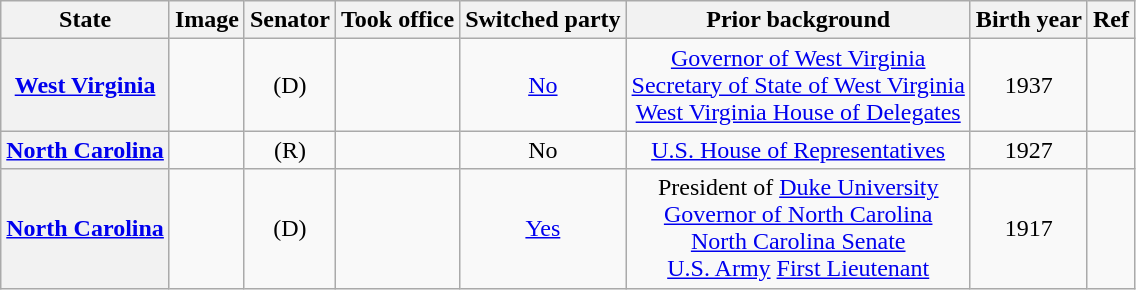<table class="sortable wikitable" style="text-align:center">
<tr>
<th>State</th>
<th>Image</th>
<th>Senator</th>
<th>Took office</th>
<th>Switched party</th>
<th>Prior background</th>
<th>Birth year</th>
<th>Ref</th>
</tr>
<tr>
<th><a href='#'>West Virginia</a></th>
<td></td>
<td> (D)</td>
<td></td>
<td><a href='#'>No</a><br></td>
<td><a href='#'>Governor of West Virginia</a><br><a href='#'>Secretary of State of West Virginia</a><br><a href='#'>West Virginia House of Delegates</a></td>
<td>1937</td>
<td></td>
</tr>
<tr>
<th><a href='#'>North Carolina</a></th>
<td></td>
<td> (R)</td>
<td></td>
<td>No<br></td>
<td><a href='#'>U.S. House of Representatives</a></td>
<td>1927</td>
<td></td>
</tr>
<tr>
<th><a href='#'>North Carolina</a></th>
<td></td>
<td> (D)</td>
<td></td>
<td><a href='#'>Yes</a><br></td>
<td>President of <a href='#'>Duke University</a><br><a href='#'>Governor of North Carolina</a><br><a href='#'>North Carolina Senate</a><br><a href='#'>U.S. Army</a> <a href='#'>First Lieutenant</a></td>
<td>1917</td>
<td></td>
</tr>
</table>
